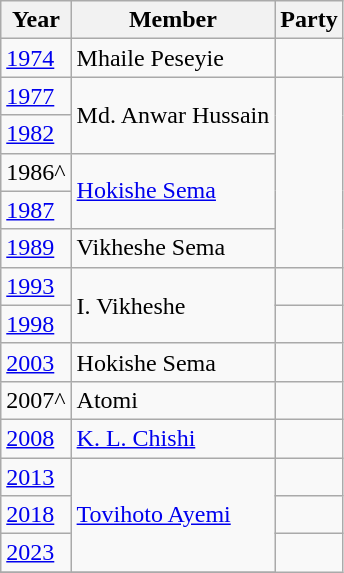<table class="wikitable sortable">
<tr>
<th>Year</th>
<th>Member</th>
<th colspan="2">Party</th>
</tr>
<tr>
<td><a href='#'>1974</a></td>
<td>Mhaile Peseyie</td>
<td></td>
</tr>
<tr>
<td><a href='#'>1977</a></td>
<td rowspan=2>Md. Anwar Hussain</td>
</tr>
<tr>
<td><a href='#'>1982</a></td>
</tr>
<tr>
<td>1986^</td>
<td rowspan=2><a href='#'>Hokishe Sema</a></td>
</tr>
<tr>
<td><a href='#'>1987</a></td>
</tr>
<tr>
<td><a href='#'>1989</a></td>
<td>Vikheshe Sema</td>
</tr>
<tr>
<td><a href='#'>1993</a></td>
<td rowspan=2>I. Vikheshe</td>
<td></td>
</tr>
<tr>
<td><a href='#'>1998</a></td>
<td></td>
</tr>
<tr>
<td><a href='#'>2003</a></td>
<td>Hokishe Sema</td>
<td></td>
</tr>
<tr>
<td>2007^</td>
<td>Atomi</td>
<td></td>
</tr>
<tr>
<td><a href='#'>2008</a></td>
<td><a href='#'>K. L. Chishi</a></td>
<td></td>
</tr>
<tr>
<td><a href='#'>2013</a></td>
<td rowspan=3><a href='#'>Tovihoto Ayemi</a></td>
<td></td>
</tr>
<tr>
<td><a href='#'>2018</a></td>
<td></td>
</tr>
<tr>
<td><a href='#'>2023</a></td>
</tr>
<tr>
</tr>
</table>
